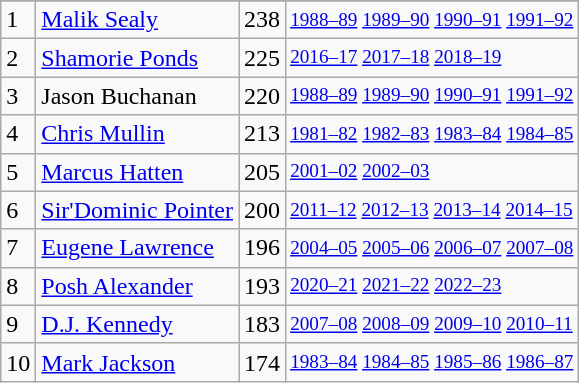<table class="wikitable">
<tr>
</tr>
<tr>
<td>1</td>
<td><a href='#'>Malik Sealy</a></td>
<td>238</td>
<td style="font-size:80%;"><a href='#'>1988–89</a> <a href='#'>1989–90</a> <a href='#'>1990–91</a> <a href='#'>1991–92</a></td>
</tr>
<tr>
<td>2</td>
<td><a href='#'>Shamorie Ponds</a></td>
<td>225</td>
<td style="font-size:80%;"><a href='#'>2016–17</a> <a href='#'>2017–18</a> <a href='#'>2018–19</a></td>
</tr>
<tr>
<td>3</td>
<td>Jason Buchanan</td>
<td>220</td>
<td style="font-size:80%;"><a href='#'>1988–89</a> <a href='#'>1989–90</a> <a href='#'>1990–91</a> <a href='#'>1991–92</a></td>
</tr>
<tr>
<td>4</td>
<td><a href='#'>Chris Mullin</a></td>
<td>213</td>
<td style="font-size:80%;"><a href='#'>1981–82</a> <a href='#'>1982–83</a> <a href='#'>1983–84</a> <a href='#'>1984–85</a></td>
</tr>
<tr>
<td>5</td>
<td><a href='#'>Marcus Hatten</a></td>
<td>205</td>
<td style="font-size:80%;"><a href='#'>2001–02</a> <a href='#'>2002–03</a></td>
</tr>
<tr>
<td>6</td>
<td><a href='#'>Sir'Dominic Pointer</a></td>
<td>200</td>
<td style="font-size:80%;"><a href='#'>2011–12</a> <a href='#'>2012–13</a> <a href='#'>2013–14</a> <a href='#'>2014–15</a></td>
</tr>
<tr>
<td>7</td>
<td><a href='#'>Eugene Lawrence</a></td>
<td>196</td>
<td style="font-size:80%;"><a href='#'>2004–05</a> <a href='#'>2005–06</a> <a href='#'>2006–07</a> <a href='#'>2007–08</a></td>
</tr>
<tr>
<td>8</td>
<td><a href='#'>Posh Alexander</a></td>
<td>193</td>
<td style="font-size:80%;"><a href='#'>2020–21</a> <a href='#'>2021–22</a> <a href='#'>2022–23</a></td>
</tr>
<tr>
<td>9</td>
<td><a href='#'>D.J. Kennedy</a></td>
<td>183</td>
<td style="font-size:80%;"><a href='#'>2007–08</a> <a href='#'>2008–09</a> <a href='#'>2009–10</a> <a href='#'>2010–11</a></td>
</tr>
<tr>
<td>10</td>
<td><a href='#'>Mark Jackson</a></td>
<td>174</td>
<td style="font-size:80%;"><a href='#'>1983–84</a> <a href='#'>1984–85</a> <a href='#'>1985–86</a> <a href='#'>1986–87</a></td>
</tr>
</table>
